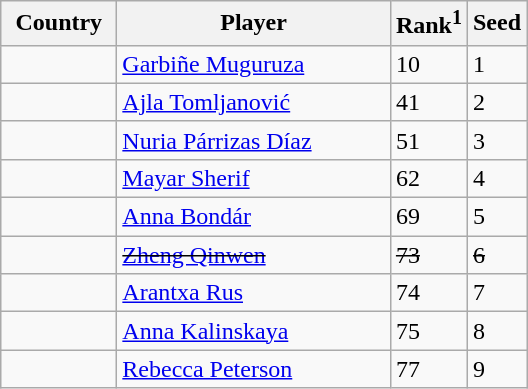<table class="sortable wikitable">
<tr>
<th width="70">Country</th>
<th width="175">Player</th>
<th>Rank<sup>1</sup></th>
<th>Seed</th>
</tr>
<tr>
<td></td>
<td><a href='#'>Garbiñe Muguruza</a></td>
<td>10</td>
<td>1</td>
</tr>
<tr>
<td></td>
<td><a href='#'>Ajla Tomljanović</a></td>
<td>41</td>
<td>2</td>
</tr>
<tr>
<td></td>
<td><a href='#'>Nuria Párrizas Díaz</a></td>
<td>51</td>
<td>3</td>
</tr>
<tr>
<td></td>
<td><a href='#'>Mayar Sherif</a></td>
<td>62</td>
<td>4</td>
</tr>
<tr>
<td></td>
<td><a href='#'>Anna Bondár</a></td>
<td>69</td>
<td>5</td>
</tr>
<tr>
<td><s></s></td>
<td><s><a href='#'>Zheng Qinwen</a></s></td>
<td><s>73</s></td>
<td><s>6</s></td>
</tr>
<tr>
<td></td>
<td><a href='#'>Arantxa Rus</a></td>
<td>74</td>
<td>7</td>
</tr>
<tr>
<td></td>
<td><a href='#'>Anna Kalinskaya</a></td>
<td>75</td>
<td>8</td>
</tr>
<tr>
<td></td>
<td><a href='#'>Rebecca Peterson</a></td>
<td>77</td>
<td>9</td>
</tr>
</table>
